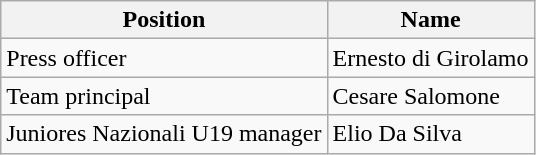<table class="wikitable">
<tr>
<th>Position</th>
<th>Name</th>
</tr>
<tr>
<td>Press officer</td>
<td> Ernesto di Girolamo </td>
</tr>
<tr>
<td>Team principal</td>
<td> Cesare Salomone </td>
</tr>
<tr>
<td>Juniores Nazionali U19 manager</td>
<td> Elio Da Silva </td>
</tr>
</table>
